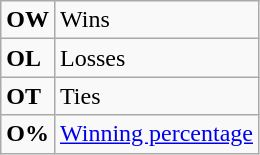<table class="wikitable">
<tr>
<td><strong>OW</strong></td>
<td>Wins</td>
</tr>
<tr>
<td><strong>OL</strong></td>
<td>Losses</td>
</tr>
<tr>
<td><strong>OT</strong></td>
<td>Ties</td>
</tr>
<tr>
<td align="center"><strong>O%</strong></td>
<td><a href='#'>Winning percentage</a></td>
</tr>
</table>
